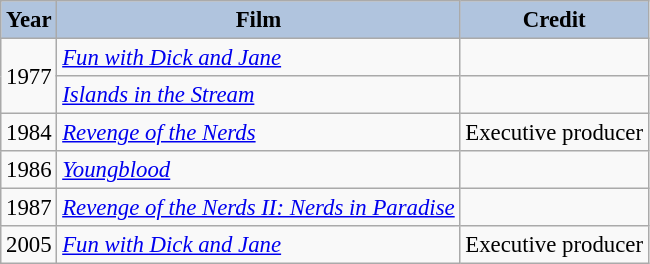<table class="wikitable" style="font-size:95%;">
<tr>
<th style="background:#B0C4DE;">Year</th>
<th style="background:#B0C4DE;">Film</th>
<th style="background:#B0C4DE;">Credit</th>
</tr>
<tr>
<td rowspan=2>1977</td>
<td><em><a href='#'>Fun with Dick and Jane</a></em></td>
<td></td>
</tr>
<tr>
<td><em><a href='#'>Islands in the Stream</a></em></td>
<td></td>
</tr>
<tr>
<td>1984</td>
<td><em><a href='#'>Revenge of the Nerds</a></em></td>
<td>Executive producer</td>
</tr>
<tr>
<td>1986</td>
<td><em><a href='#'>Youngblood</a></em></td>
<td></td>
</tr>
<tr>
<td>1987</td>
<td><em><a href='#'>Revenge of the Nerds II: Nerds in Paradise</a></em></td>
<td></td>
</tr>
<tr>
<td>2005</td>
<td><em><a href='#'>Fun with Dick and Jane</a></em></td>
<td>Executive producer</td>
</tr>
</table>
